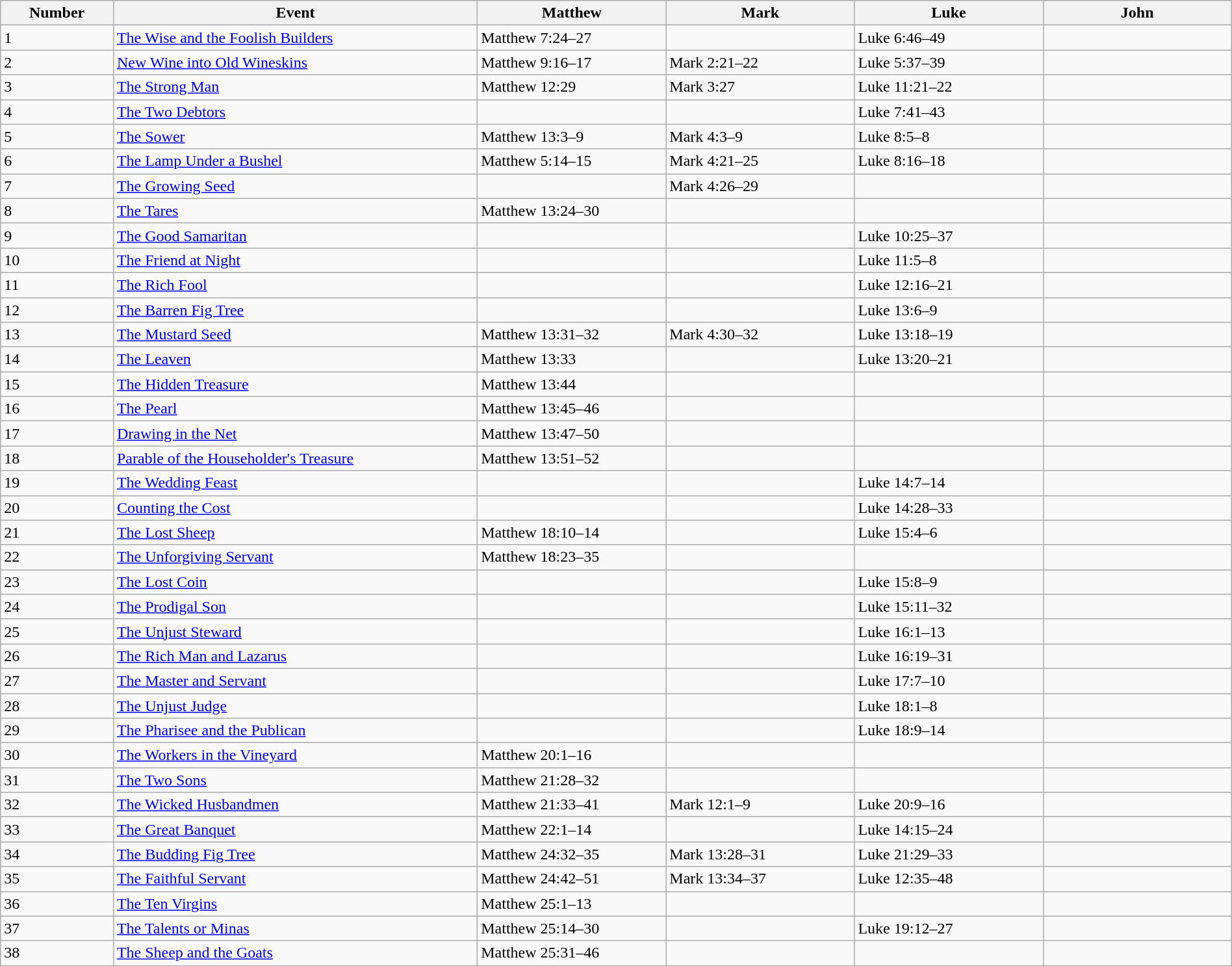<table class="wikitable sortable" style="width:100%">
<tr>
<th width="40">Number</th>
<th width="200">Event</th>
<th width="100">Matthew</th>
<th width="100">Mark</th>
<th width="100">Luke</th>
<th width="100">John</th>
</tr>
<tr>
<td>1</td>
<td><a href='#'>The Wise and the Foolish Builders</a></td>
<td>Matthew 7:24–27</td>
<td></td>
<td>Luke 6:46–49</td>
<td></td>
</tr>
<tr>
<td>2</td>
<td><a href='#'>New Wine into Old Wineskins</a></td>
<td>Matthew 9:16–17</td>
<td>Mark 2:21–22</td>
<td>Luke 5:37–39</td>
<td></td>
</tr>
<tr>
<td>3</td>
<td><a href='#'>The Strong Man</a></td>
<td>Matthew 12:29</td>
<td>Mark 3:27</td>
<td>Luke 11:21–22</td>
<td></td>
</tr>
<tr>
<td>4</td>
<td><a href='#'>The Two Debtors</a></td>
<td></td>
<td></td>
<td>Luke 7:41–43</td>
<td></td>
</tr>
<tr>
<td>5</td>
<td><a href='#'>The Sower</a></td>
<td>Matthew 13:3–9</td>
<td>Mark 4:3–9</td>
<td>Luke 8:5–8</td>
<td></td>
</tr>
<tr>
<td>6</td>
<td><a href='#'>The Lamp Under a Bushel</a></td>
<td>Matthew 5:14–15</td>
<td>Mark 4:21–25</td>
<td>Luke 8:16–18</td>
<td></td>
</tr>
<tr>
<td>7</td>
<td><a href='#'>The Growing Seed</a></td>
<td></td>
<td>Mark 4:26–29</td>
<td></td>
<td></td>
</tr>
<tr>
<td>8</td>
<td><a href='#'>The Tares</a></td>
<td>Matthew 13:24–30</td>
<td></td>
<td></td>
<td></td>
</tr>
<tr>
<td>9</td>
<td><a href='#'>The Good Samaritan</a></td>
<td></td>
<td></td>
<td>Luke 10:25–37</td>
<td></td>
</tr>
<tr>
<td>10</td>
<td><a href='#'>The Friend at Night</a></td>
<td></td>
<td></td>
<td>Luke 11:5–8</td>
<td></td>
</tr>
<tr>
<td>11</td>
<td><a href='#'>The Rich Fool</a></td>
<td></td>
<td></td>
<td>Luke 12:16–21</td>
<td></td>
</tr>
<tr>
<td>12</td>
<td><a href='#'>The Barren Fig Tree</a></td>
<td></td>
<td></td>
<td>Luke 13:6–9</td>
<td></td>
</tr>
<tr>
<td>13</td>
<td><a href='#'>The Mustard Seed</a></td>
<td>Matthew 13:31–32</td>
<td>Mark 4:30–32</td>
<td>Luke 13:18–19</td>
<td></td>
</tr>
<tr>
<td>14</td>
<td><a href='#'>The Leaven</a></td>
<td>Matthew 13:33</td>
<td></td>
<td>Luke 13:20–21</td>
<td></td>
</tr>
<tr>
<td>15</td>
<td><a href='#'>The Hidden Treasure</a></td>
<td>Matthew 13:44</td>
<td></td>
<td></td>
<td></td>
</tr>
<tr>
<td>16</td>
<td><a href='#'>The Pearl</a></td>
<td>Matthew 13:45–46</td>
<td></td>
<td></td>
<td></td>
</tr>
<tr>
<td>17</td>
<td><a href='#'>Drawing in the Net</a></td>
<td>Matthew 13:47–50</td>
<td></td>
<td></td>
<td></td>
</tr>
<tr>
<td>18</td>
<td><a href='#'>Parable of the Householder's Treasure</a></td>
<td>Matthew 13:51–52</td>
<td></td>
<td></td>
<td></td>
</tr>
<tr>
<td>19</td>
<td><a href='#'>The Wedding Feast</a></td>
<td></td>
<td></td>
<td>Luke 14:7–14</td>
<td></td>
</tr>
<tr>
<td>20</td>
<td><a href='#'>Counting the Cost</a></td>
<td></td>
<td></td>
<td>Luke 14:28–33</td>
<td></td>
</tr>
<tr>
<td>21</td>
<td><a href='#'>The Lost Sheep</a></td>
<td>Matthew 18:10–14</td>
<td></td>
<td>Luke 15:4–6</td>
<td></td>
</tr>
<tr>
<td>22</td>
<td><a href='#'>The Unforgiving Servant</a></td>
<td>Matthew 18:23–35</td>
<td></td>
<td></td>
<td></td>
</tr>
<tr>
<td>23</td>
<td><a href='#'>The Lost Coin</a></td>
<td></td>
<td></td>
<td>Luke 15:8–9</td>
<td></td>
</tr>
<tr>
<td>24</td>
<td><a href='#'>The Prodigal Son</a></td>
<td></td>
<td></td>
<td>Luke 15:11–32</td>
<td></td>
</tr>
<tr>
<td>25</td>
<td><a href='#'>The Unjust Steward</a></td>
<td></td>
<td></td>
<td>Luke 16:1–13</td>
<td></td>
</tr>
<tr>
<td>26</td>
<td><a href='#'>The Rich Man and Lazarus</a></td>
<td></td>
<td></td>
<td>Luke 16:19–31</td>
<td></td>
</tr>
<tr>
<td>27</td>
<td><a href='#'>The Master and Servant</a></td>
<td></td>
<td></td>
<td>Luke 17:7–10</td>
<td></td>
</tr>
<tr>
<td>28</td>
<td><a href='#'>The Unjust Judge</a></td>
<td></td>
<td></td>
<td>Luke 18:1–8</td>
<td></td>
</tr>
<tr>
<td>29</td>
<td><a href='#'>The Pharisee and the Publican</a></td>
<td></td>
<td></td>
<td>Luke 18:9–14</td>
<td></td>
</tr>
<tr>
<td>30</td>
<td><a href='#'>The Workers in the Vineyard</a></td>
<td>Matthew 20:1–16</td>
<td></td>
<td></td>
<td></td>
</tr>
<tr>
<td>31</td>
<td><a href='#'>The Two Sons</a></td>
<td>Matthew 21:28–32</td>
<td></td>
<td></td>
<td></td>
</tr>
<tr>
<td>32</td>
<td><a href='#'>The Wicked Husbandmen</a></td>
<td>Matthew 21:33–41</td>
<td>Mark 12:1–9</td>
<td>Luke 20:9–16</td>
<td></td>
</tr>
<tr>
<td>33</td>
<td><a href='#'>The Great Banquet</a></td>
<td>Matthew 22:1–14</td>
<td></td>
<td>Luke 14:15–24</td>
<td></td>
</tr>
<tr>
<td>34</td>
<td><a href='#'>The Budding Fig Tree</a></td>
<td>Matthew 24:32–35</td>
<td>Mark 13:28–31</td>
<td>Luke 21:29–33</td>
<td></td>
</tr>
<tr>
<td>35</td>
<td><a href='#'>The Faithful Servant</a></td>
<td>Matthew 24:42–51</td>
<td>Mark 13:34–37</td>
<td>Luke 12:35–48</td>
<td></td>
</tr>
<tr>
<td>36</td>
<td><a href='#'>The Ten Virgins</a></td>
<td>Matthew 25:1–13</td>
<td></td>
<td></td>
<td></td>
</tr>
<tr>
<td>37</td>
<td><a href='#'>The Talents or Minas</a></td>
<td>Matthew 25:14–30</td>
<td></td>
<td>Luke 19:12–27</td>
<td></td>
</tr>
<tr>
<td>38</td>
<td><a href='#'>The Sheep and the Goats</a></td>
<td>Matthew 25:31–46</td>
<td></td>
<td></td>
<td></td>
</tr>
</table>
